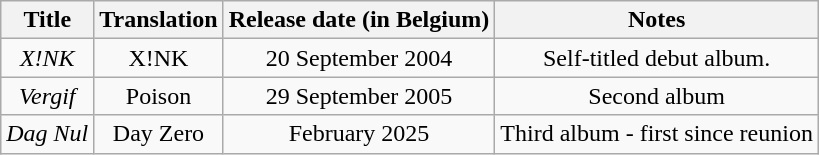<table class="wikitable">
<tr>
<th>Title</th>
<th>Translation</th>
<th>Release date (in Belgium)</th>
<th>Notes</th>
</tr>
<tr align="center">
<td><em>X!NK</em></td>
<td>X!NK</td>
<td>20 September 2004</td>
<td>Self-titled debut album.</td>
</tr>
<tr align="center">
<td><em>Vergif</em></td>
<td>Poison</td>
<td>29 September 2005</td>
<td>Second album</td>
</tr>
<tr align="center">
<td><em>Dag Nul</em></td>
<td>Day Zero</td>
<td>February 2025</td>
<td>Third album - first since reunion</td>
</tr>
</table>
